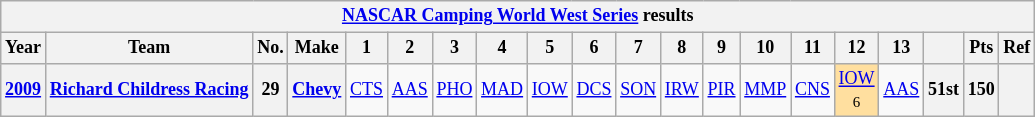<table class="wikitable" style="text-align:center; font-size:75%">
<tr>
<th colspan=23><a href='#'>NASCAR Camping World West Series</a> results</th>
</tr>
<tr>
<th>Year</th>
<th>Team</th>
<th>No.</th>
<th>Make</th>
<th>1</th>
<th>2</th>
<th>3</th>
<th>4</th>
<th>5</th>
<th>6</th>
<th>7</th>
<th>8</th>
<th>9</th>
<th>10</th>
<th>11</th>
<th>12</th>
<th>13</th>
<th></th>
<th>Pts</th>
<th>Ref</th>
</tr>
<tr>
<th><a href='#'>2009</a></th>
<th><a href='#'>Richard Childress Racing</a></th>
<th>29</th>
<th><a href='#'>Chevy</a></th>
<td><a href='#'>CTS</a></td>
<td><a href='#'>AAS</a></td>
<td><a href='#'>PHO</a></td>
<td><a href='#'>MAD</a></td>
<td><a href='#'>IOW</a></td>
<td><a href='#'>DCS</a></td>
<td><a href='#'>SON</a></td>
<td><a href='#'>IRW</a></td>
<td><a href='#'>PIR</a></td>
<td><a href='#'>MMP</a></td>
<td><a href='#'>CNS</a></td>
<td style="background:#FFDF9F;"><a href='#'>IOW</a> <br><small>6</small></td>
<td><a href='#'>AAS</a></td>
<th>51st</th>
<th>150</th>
<th></th>
</tr>
</table>
